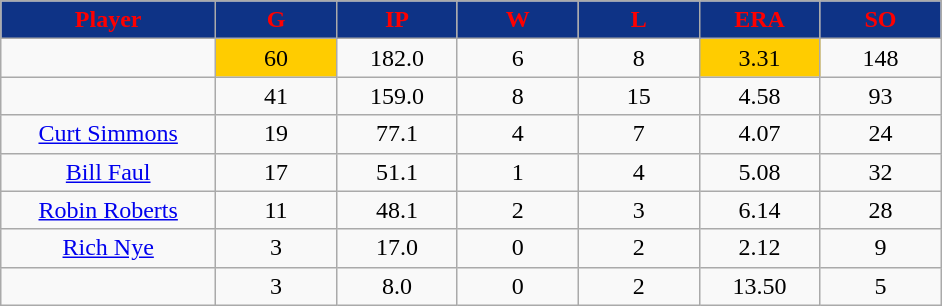<table class="wikitable sortable">
<tr>
<th style="background:#0e3386;color:red;" width="16%">Player</th>
<th style="background:#0e3386;color:red;" width="9%">G</th>
<th style="background:#0e3386;color:red;" width="9%">IP</th>
<th style="background:#0e3386;color:red;" width="9%">W</th>
<th style="background:#0e3386;color:red;" width="9%">L</th>
<th style="background:#0e3386;color:red;" width="9%">ERA</th>
<th style="background:#0e3386;color:red;" width="9%">SO</th>
</tr>
<tr align="center">
<td></td>
<td bgcolor="#FFCC00">60</td>
<td>182.0</td>
<td>6</td>
<td>8</td>
<td bgcolor="#FFCC00">3.31</td>
<td>148</td>
</tr>
<tr align="center">
<td></td>
<td>41</td>
<td>159.0</td>
<td>8</td>
<td>15</td>
<td>4.58</td>
<td>93</td>
</tr>
<tr align="center">
<td><a href='#'>Curt Simmons</a></td>
<td>19</td>
<td>77.1</td>
<td>4</td>
<td>7</td>
<td>4.07</td>
<td>24</td>
</tr>
<tr align="center">
<td><a href='#'>Bill Faul</a></td>
<td>17</td>
<td>51.1</td>
<td>1</td>
<td>4</td>
<td>5.08</td>
<td>32</td>
</tr>
<tr align="center">
<td><a href='#'>Robin Roberts</a></td>
<td>11</td>
<td>48.1</td>
<td>2</td>
<td>3</td>
<td>6.14</td>
<td>28</td>
</tr>
<tr align="center">
<td><a href='#'>Rich Nye</a></td>
<td>3</td>
<td>17.0</td>
<td>0</td>
<td>2</td>
<td>2.12</td>
<td>9</td>
</tr>
<tr align="center">
<td></td>
<td>3</td>
<td>8.0</td>
<td>0</td>
<td>2</td>
<td>13.50</td>
<td>5</td>
</tr>
</table>
